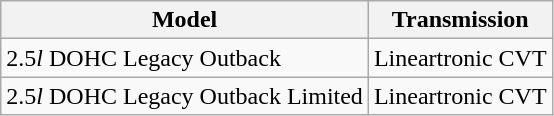<table class="wikitable">
<tr>
<th>Model</th>
<th>Transmission</th>
</tr>
<tr>
<td>2.5<em>l</em> DOHC Legacy Outback</td>
<td>Lineartronic CVT</td>
</tr>
<tr>
<td>2.5<em>l</em> DOHC Legacy Outback Limited</td>
<td>Lineartronic CVT</td>
</tr>
</table>
